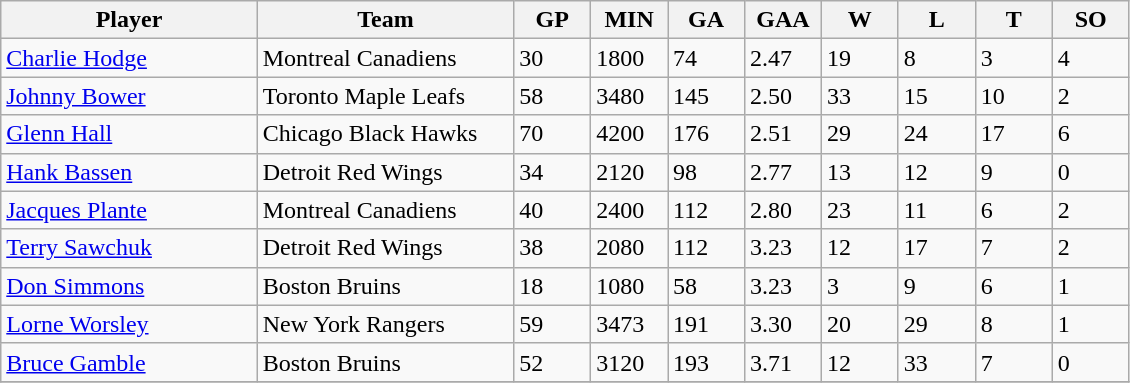<table class="wikitable">
<tr>
<th bgcolor="#DDDDFF" width="20%">Player</th>
<th bgcolor="#DDDDFF" width="20%">Team</th>
<th bgcolor="#DDDDFF" width="6%">GP</th>
<th bgcolor="#DDDDFF" width="6%">MIN</th>
<th bgcolor="#DDDDFF" width="6%">GA</th>
<th bgcolor="#DDDDFF" width="6%">GAA</th>
<th bgcolor="#DDDDFF" width="6%">W</th>
<th bgcolor="#DDDDFF" width="6%">L</th>
<th bgcolor="#DDDDFF" width="6%">T</th>
<th bgcolor="#DDDDFF" width="6%">SO</th>
</tr>
<tr>
<td><a href='#'>Charlie Hodge</a></td>
<td>Montreal Canadiens</td>
<td>30</td>
<td>1800</td>
<td>74</td>
<td>2.47</td>
<td>19</td>
<td>8</td>
<td>3</td>
<td>4</td>
</tr>
<tr>
<td><a href='#'>Johnny Bower</a></td>
<td>Toronto Maple Leafs</td>
<td>58</td>
<td>3480</td>
<td>145</td>
<td>2.50</td>
<td>33</td>
<td>15</td>
<td>10</td>
<td>2</td>
</tr>
<tr>
<td><a href='#'>Glenn Hall</a></td>
<td>Chicago Black Hawks</td>
<td>70</td>
<td>4200</td>
<td>176</td>
<td>2.51</td>
<td>29</td>
<td>24</td>
<td>17</td>
<td>6</td>
</tr>
<tr>
<td><a href='#'>Hank Bassen</a></td>
<td>Detroit Red Wings</td>
<td>34</td>
<td>2120</td>
<td>98</td>
<td>2.77</td>
<td>13</td>
<td>12</td>
<td>9</td>
<td>0</td>
</tr>
<tr>
<td><a href='#'>Jacques Plante</a></td>
<td>Montreal Canadiens</td>
<td>40</td>
<td>2400</td>
<td>112</td>
<td>2.80</td>
<td>23</td>
<td>11</td>
<td>6</td>
<td>2</td>
</tr>
<tr>
<td><a href='#'>Terry Sawchuk</a></td>
<td>Detroit Red Wings</td>
<td>38</td>
<td>2080</td>
<td>112</td>
<td>3.23</td>
<td>12</td>
<td>17</td>
<td>7</td>
<td>2</td>
</tr>
<tr>
<td><a href='#'>Don Simmons</a></td>
<td>Boston Bruins</td>
<td>18</td>
<td>1080</td>
<td>58</td>
<td>3.23</td>
<td>3</td>
<td>9</td>
<td>6</td>
<td>1</td>
</tr>
<tr>
<td><a href='#'>Lorne Worsley</a></td>
<td>New York Rangers</td>
<td>59</td>
<td>3473</td>
<td>191</td>
<td>3.30</td>
<td>20</td>
<td>29</td>
<td>8</td>
<td>1</td>
</tr>
<tr>
<td><a href='#'>Bruce Gamble</a></td>
<td>Boston Bruins</td>
<td>52</td>
<td>3120</td>
<td>193</td>
<td>3.71</td>
<td>12</td>
<td>33</td>
<td>7</td>
<td>0</td>
</tr>
<tr>
</tr>
</table>
